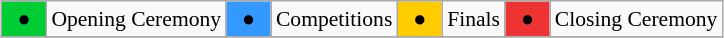<table class="wikitable" style="margin:0.5em auto; font-size:90%">
<tr>
<td bgcolor=#00cc33> ● </td>
<td>Opening Ceremony</td>
<td bgcolor=#3399ff> ● </td>
<td>Competitions</td>
<td bgcolor=#ffcc00> ● </td>
<td>Finals</td>
<td bgcolor=#ee3333> ● </td>
<td>Closing Ceremony</td>
</tr>
<tr>
</tr>
</table>
